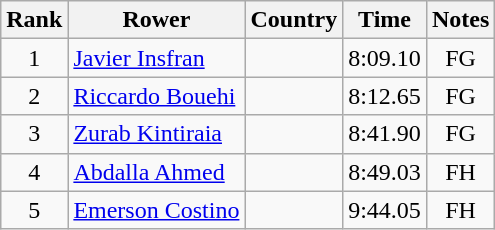<table class="wikitable" style="text-align:center">
<tr>
<th>Rank</th>
<th>Rower</th>
<th>Country</th>
<th>Time</th>
<th>Notes</th>
</tr>
<tr>
<td>1</td>
<td align="left"><a href='#'>Javier Insfran</a></td>
<td align="left"></td>
<td>8:09.10</td>
<td>FG</td>
</tr>
<tr>
<td>2</td>
<td align="left"><a href='#'>Riccardo Bouehi</a></td>
<td align="left"></td>
<td>8:12.65</td>
<td>FG</td>
</tr>
<tr>
<td>3</td>
<td align="left"><a href='#'>Zurab Kintiraia</a></td>
<td align="left"></td>
<td>8:41.90</td>
<td>FG</td>
</tr>
<tr>
<td>4</td>
<td align="left"><a href='#'>Abdalla Ahmed</a></td>
<td align="left"></td>
<td>8:49.03</td>
<td>FH</td>
</tr>
<tr>
<td>5</td>
<td align="left"><a href='#'>Emerson Costino</a></td>
<td align="left"></td>
<td>9:44.05</td>
<td>FH</td>
</tr>
</table>
